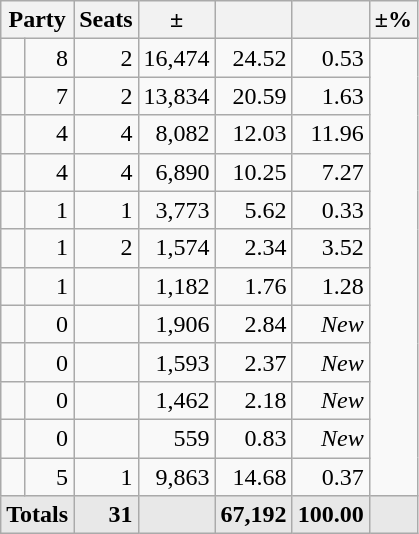<table class=wikitable>
<tr>
<th colspan="2" style="text-align:center;">Party</th>
<th valign=top>Seats</th>
<th valign=top>±</th>
<th valign=top></th>
<th valign=top></th>
<th valign=top>±%</th>
</tr>
<tr>
<td></td>
<td align=right>8</td>
<td align=right>2</td>
<td align=right>16,474</td>
<td align=right>24.52</td>
<td align=right>0.53</td>
</tr>
<tr>
<td></td>
<td align=right>7</td>
<td align=right>2</td>
<td align=right>13,834</td>
<td align=right>20.59</td>
<td align=right>1.63</td>
</tr>
<tr>
<td></td>
<td align=right>4</td>
<td align=right>4</td>
<td align=right>8,082</td>
<td align=right>12.03</td>
<td align=right>11.96</td>
</tr>
<tr>
<td></td>
<td align=right>4</td>
<td align=right>4</td>
<td align=right>6,890</td>
<td align=right>10.25</td>
<td align=right>7.27</td>
</tr>
<tr>
<td></td>
<td align=right>1</td>
<td align=right>1</td>
<td align=right>3,773</td>
<td align=right>5.62</td>
<td align=right>0.33</td>
</tr>
<tr>
<td></td>
<td align=right>1</td>
<td align=right>2</td>
<td align=right>1,574</td>
<td align=right>2.34</td>
<td align=right>3.52</td>
</tr>
<tr>
<td></td>
<td align=right>1</td>
<td align=right></td>
<td align=right>1,182</td>
<td align=right>1.76</td>
<td align=right>1.28</td>
</tr>
<tr>
<td></td>
<td align=right>0</td>
<td align=right></td>
<td align=right>1,906</td>
<td align=right>2.84</td>
<td align=right><em>New</em></td>
</tr>
<tr>
<td></td>
<td align=right>0</td>
<td align=right></td>
<td align=right>1,593</td>
<td align=right>2.37</td>
<td align=right><em>New</em></td>
</tr>
<tr>
<td></td>
<td align=right>0</td>
<td align=right></td>
<td align=right>1,462</td>
<td align=right>2.18</td>
<td align=right><em>New</em></td>
</tr>
<tr>
<td></td>
<td align=right>0</td>
<td align=right></td>
<td align=right>559</td>
<td align=right>0.83</td>
<td align=right><em>New</em></td>
</tr>
<tr>
<td></td>
<td align=right>5</td>
<td align=right>1</td>
<td align=right>9,863</td>
<td align=right>14.68</td>
<td align=right>0.37</td>
</tr>
<tr style="font-weight:bold; background:rgb(232,232,232);">
<td colspan="2" style="text-align:center;">Totals</td>
<td align=right>31</td>
<td align=center></td>
<td align=right>67,192</td>
<td align=center>100.00</td>
<td align=center></td>
</tr>
</table>
